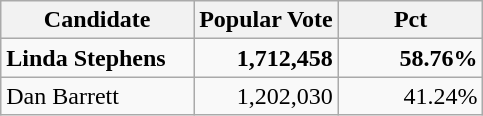<table class="wikitable">
<tr>
<th width=40%>Candidate</th>
<th width=30%>Popular Vote</th>
<th width=30%>Pct</th>
</tr>
<tr>
<td><strong>Linda Stephens</strong></td>
<td align="right"><strong>1,712,458</strong></td>
<td align="right"><strong>58.76%</strong></td>
</tr>
<tr>
<td>Dan Barrett</td>
<td align="right">1,202,030</td>
<td align="right">41.24%</td>
</tr>
</table>
